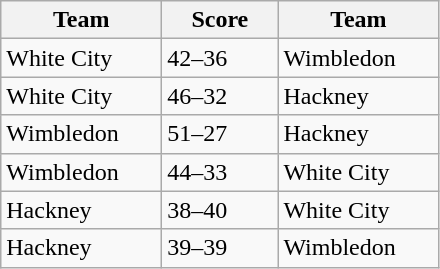<table class="wikitable" style="font-size: 100%">
<tr>
<th width=100>Team</th>
<th width=70>Score</th>
<th width=100>Team</th>
</tr>
<tr>
<td>White City</td>
<td>42–36</td>
<td>Wimbledon</td>
</tr>
<tr>
<td>White City</td>
<td>46–32</td>
<td>Hackney</td>
</tr>
<tr>
<td>Wimbledon</td>
<td>51–27</td>
<td>Hackney</td>
</tr>
<tr>
<td>Wimbledon</td>
<td>44–33</td>
<td>White City</td>
</tr>
<tr>
<td>Hackney</td>
<td>38–40</td>
<td>White City</td>
</tr>
<tr>
<td>Hackney</td>
<td>39–39</td>
<td>Wimbledon</td>
</tr>
</table>
